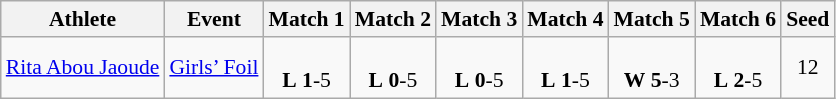<table class="wikitable" border="1" style="font-size:90%">
<tr>
<th>Athlete</th>
<th>Event</th>
<th>Match 1</th>
<th>Match 2</th>
<th>Match 3</th>
<th>Match 4</th>
<th>Match 5</th>
<th>Match 6</th>
<th>Seed</th>
</tr>
<tr>
<td><a href='#'>Rita Abou Jaoude</a></td>
<td><a href='#'>Girls’ Foil</a></td>
<td align=center><br> <strong>L</strong> <strong>1</strong>-5</td>
<td align=center><br> <strong>L</strong> <strong>0</strong>-5</td>
<td align=center><br> <strong>L</strong> <strong>0</strong>-5</td>
<td align=center><br> <strong>L</strong> <strong>1</strong>-5</td>
<td align=center><br> <strong>W</strong> <strong>5</strong>-3</td>
<td align=center><br> <strong>L</strong> <strong>2</strong>-5</td>
<td align=center>12</td>
</tr>
</table>
